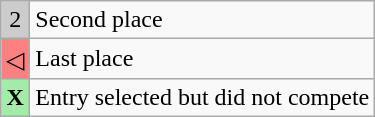<table class="wikitable">
<tr>
<td style="background-color:#CCC; text-align:center;">2</td>
<td>Second place</td>
</tr>
<tr>
<td style="background-color:#FE8080; text-align:center;">◁</td>
<td>Last place</td>
</tr>
<tr>
<td style="background-color:#A4EAA9; text-align:center;"><strong>X</strong></td>
<td>Entry selected but did not compete<br></td>
</tr>
</table>
